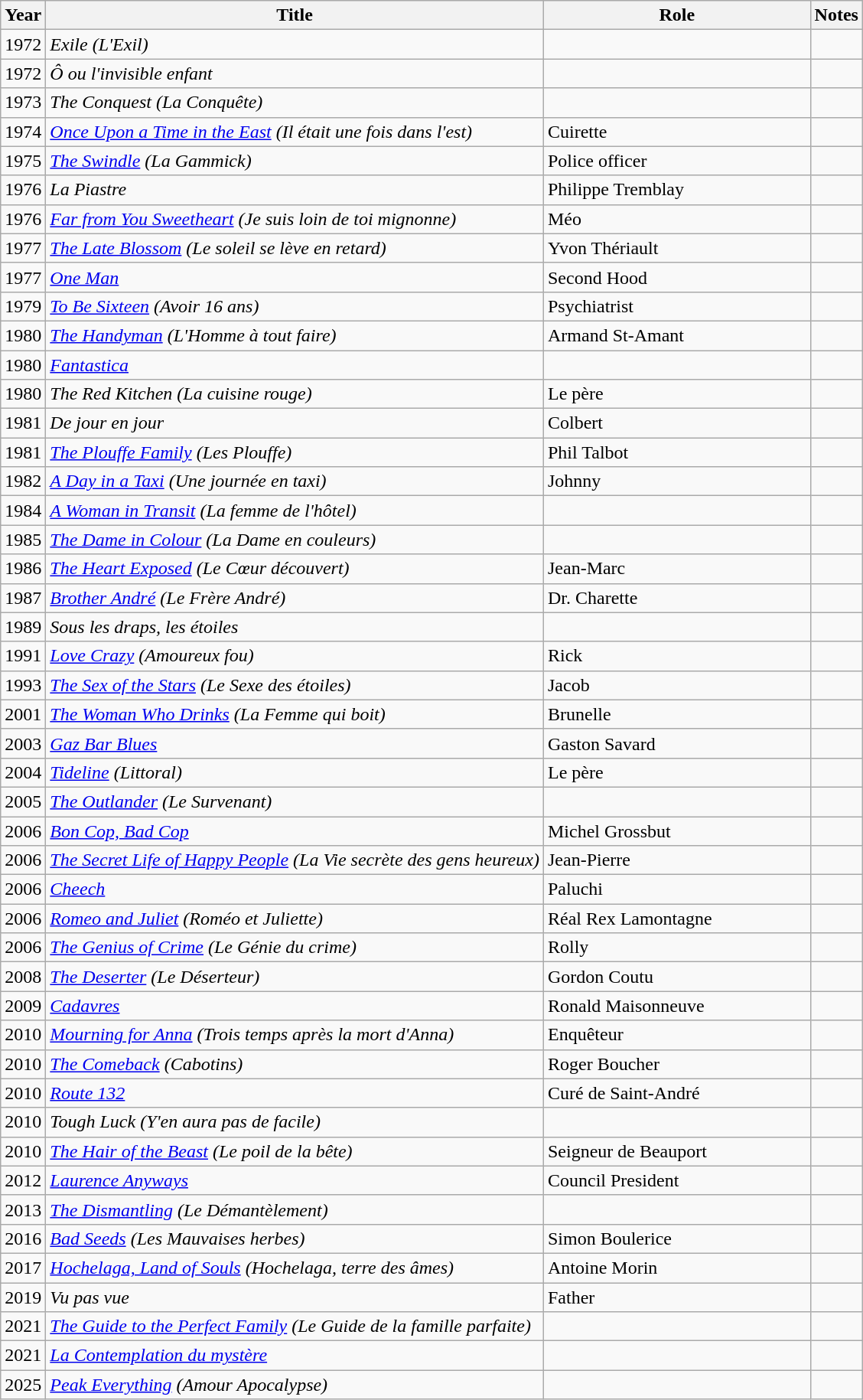<table class="wikitable sortable">
<tr>
<th>Year</th>
<th>Title</th>
<th width=225>Role</th>
<th class="unsortable">Notes</th>
</tr>
<tr>
<td>1972</td>
<td><em>Exile (L'Exil)</em></td>
<td></td>
<td></td>
</tr>
<tr>
<td>1972</td>
<td><em>Ô ou l'invisible enfant</em></td>
<td></td>
<td></td>
</tr>
<tr>
<td>1973</td>
<td><em>The Conquest (La Conquête)</em></td>
<td></td>
<td></td>
</tr>
<tr>
<td>1974</td>
<td><em><a href='#'>Once Upon a Time in the East</a> (Il était une fois dans l'est)</em></td>
<td>Cuirette</td>
<td></td>
</tr>
<tr>
<td>1975</td>
<td><em><a href='#'>The Swindle</a> (La Gammick)</em></td>
<td>Police officer</td>
<td></td>
</tr>
<tr>
<td>1976</td>
<td><em>La Piastre</em></td>
<td>Philippe Tremblay</td>
<td></td>
</tr>
<tr>
<td>1976</td>
<td><em><a href='#'>Far from You Sweetheart</a> (Je suis loin de toi mignonne)</em></td>
<td>Méo</td>
<td></td>
</tr>
<tr>
<td>1977</td>
<td><em><a href='#'>The Late Blossom</a> (Le soleil se lève en retard)</em></td>
<td>Yvon Thériault</td>
<td></td>
</tr>
<tr>
<td>1977</td>
<td><em><a href='#'>One Man</a></em></td>
<td>Second Hood</td>
<td></td>
</tr>
<tr>
<td>1979</td>
<td><em><a href='#'>To Be Sixteen</a> (Avoir 16 ans)</em></td>
<td>Psychiatrist</td>
<td></td>
</tr>
<tr>
<td>1980</td>
<td><em><a href='#'>The Handyman</a> (L'Homme à tout faire)</em></td>
<td>Armand St-Amant</td>
<td></td>
</tr>
<tr>
<td>1980</td>
<td><em><a href='#'>Fantastica</a></em></td>
<td></td>
<td></td>
</tr>
<tr>
<td>1980</td>
<td><em>The Red Kitchen (La cuisine rouge)</em></td>
<td>Le père</td>
<td></td>
</tr>
<tr>
<td>1981</td>
<td><em>De jour en jour</em></td>
<td>Colbert</td>
<td></td>
</tr>
<tr>
<td>1981</td>
<td><em><a href='#'>The Plouffe Family</a> (Les Plouffe)</em></td>
<td>Phil Talbot</td>
<td></td>
</tr>
<tr>
<td>1982</td>
<td><em><a href='#'>A Day in a Taxi</a> (Une journée en taxi)</em></td>
<td>Johnny</td>
<td></td>
</tr>
<tr>
<td>1984</td>
<td><em><a href='#'>A Woman in Transit</a> (La femme de l'hôtel)</em></td>
<td></td>
<td></td>
</tr>
<tr>
<td>1985</td>
<td><em><a href='#'>The Dame in Colour</a> (La Dame en couleurs)</em></td>
<td></td>
<td></td>
</tr>
<tr>
<td>1986</td>
<td><em><a href='#'>The Heart Exposed</a> (Le Cœur découvert)</em></td>
<td>Jean-Marc</td>
<td></td>
</tr>
<tr>
<td>1987</td>
<td><em><a href='#'>Brother André</a> (Le Frère André)</em></td>
<td>Dr. Charette</td>
<td></td>
</tr>
<tr>
<td>1989</td>
<td><em>Sous les draps, les étoiles</em></td>
<td></td>
<td></td>
</tr>
<tr>
<td>1991</td>
<td><em><a href='#'>Love Crazy</a> (Amoureux fou)</em></td>
<td>Rick</td>
<td></td>
</tr>
<tr>
<td>1993</td>
<td><em><a href='#'>The Sex of the Stars</a> (Le Sexe des étoiles)</em></td>
<td>Jacob</td>
<td></td>
</tr>
<tr>
<td>2001</td>
<td><em><a href='#'>The Woman Who Drinks</a> (La Femme qui boit)</em></td>
<td>Brunelle</td>
<td></td>
</tr>
<tr>
<td>2003</td>
<td><em><a href='#'>Gaz Bar Blues</a></em></td>
<td>Gaston Savard</td>
<td></td>
</tr>
<tr>
<td>2004</td>
<td><em><a href='#'>Tideline</a> (Littoral)</em></td>
<td>Le père</td>
<td></td>
</tr>
<tr>
<td>2005</td>
<td><em><a href='#'>The Outlander</a> (Le Survenant)</em></td>
<td></td>
<td></td>
</tr>
<tr>
<td>2006</td>
<td><em><a href='#'>Bon Cop, Bad Cop</a></em></td>
<td>Michel Grossbut</td>
<td></td>
</tr>
<tr>
<td>2006</td>
<td><em><a href='#'>The Secret Life of Happy People</a> (La Vie secrète des gens heureux)</em></td>
<td>Jean-Pierre</td>
<td></td>
</tr>
<tr>
<td>2006</td>
<td><em><a href='#'>Cheech</a></em></td>
<td>Paluchi</td>
<td></td>
</tr>
<tr>
<td>2006</td>
<td><em><a href='#'>Romeo and Juliet</a> (Roméo et Juliette)</em></td>
<td>Réal Rex Lamontagne</td>
<td></td>
</tr>
<tr>
<td>2006</td>
<td><em><a href='#'>The Genius of Crime</a> (Le Génie du crime)</em></td>
<td>Rolly</td>
<td></td>
</tr>
<tr>
<td>2008</td>
<td><em><a href='#'>The Deserter</a> (Le Déserteur)</em></td>
<td>Gordon Coutu</td>
<td></td>
</tr>
<tr>
<td>2009</td>
<td><em><a href='#'>Cadavres</a></em></td>
<td>Ronald Maisonneuve</td>
<td></td>
</tr>
<tr>
<td>2010</td>
<td><em><a href='#'>Mourning for Anna</a> (Trois temps après la mort d'Anna)</em></td>
<td>Enquêteur</td>
<td></td>
</tr>
<tr>
<td>2010</td>
<td><em><a href='#'>The Comeback</a> (Cabotins)</em></td>
<td>Roger Boucher</td>
<td></td>
</tr>
<tr>
<td>2010</td>
<td><em><a href='#'>Route 132</a></em></td>
<td>Curé de Saint-André</td>
<td></td>
</tr>
<tr>
<td>2010</td>
<td><em>Tough Luck (Y'en aura pas de facile)</em></td>
<td></td>
<td></td>
</tr>
<tr>
<td>2010</td>
<td><em><a href='#'>The Hair of the Beast</a> (Le poil de la bête)</em></td>
<td>Seigneur de Beauport</td>
<td></td>
</tr>
<tr>
<td>2012</td>
<td><em><a href='#'>Laurence Anyways</a></em></td>
<td>Council President</td>
<td></td>
</tr>
<tr>
<td>2013</td>
<td><em><a href='#'>The Dismantling</a> (Le Démantèlement)</em></td>
<td></td>
<td></td>
</tr>
<tr>
<td>2016</td>
<td><em><a href='#'>Bad Seeds</a> (Les Mauvaises herbes)</em></td>
<td>Simon Boulerice</td>
<td></td>
</tr>
<tr>
<td>2017</td>
<td><em><a href='#'>Hochelaga, Land of Souls</a> (Hochelaga, terre des âmes)</em></td>
<td>Antoine Morin</td>
<td></td>
</tr>
<tr>
<td>2019</td>
<td><em>Vu pas vue</em></td>
<td>Father</td>
<td></td>
</tr>
<tr>
<td>2021</td>
<td><em><a href='#'>The Guide to the Perfect Family</a> (Le Guide de la famille parfaite)</em></td>
<td></td>
<td></td>
</tr>
<tr>
<td>2021</td>
<td><em><a href='#'>La Contemplation du mystère</a></em></td>
<td></td>
<td></td>
</tr>
<tr>
<td>2025</td>
<td><em><a href='#'>Peak Everything</a> (Amour Apocalypse)</em></td>
<td></td>
<td></td>
</tr>
</table>
